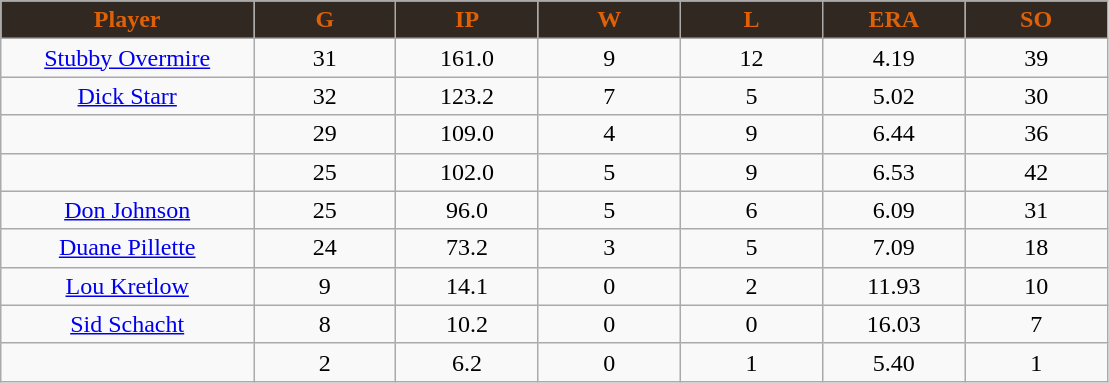<table class="wikitable sortable">
<tr>
<th style="background:#312821;color:#de6108;" width="16%">Player</th>
<th style="background:#312821;color:#de6108;" width="9%">G</th>
<th style="background:#312821;color:#de6108;" width="9%">IP</th>
<th style="background:#312821;color:#de6108;" width="9%">W</th>
<th style="background:#312821;color:#de6108;" width="9%">L</th>
<th style="background:#312821;color:#de6108;" width="9%">ERA</th>
<th style="background:#312821;color:#de6108;" width="9%">SO</th>
</tr>
<tr align="center">
<td><a href='#'>Stubby Overmire</a></td>
<td>31</td>
<td>161.0</td>
<td>9</td>
<td>12</td>
<td>4.19</td>
<td>39</td>
</tr>
<tr align="center">
<td><a href='#'>Dick Starr</a></td>
<td>32</td>
<td>123.2</td>
<td>7</td>
<td>5</td>
<td>5.02</td>
<td>30</td>
</tr>
<tr align="center">
<td></td>
<td>29</td>
<td>109.0</td>
<td>4</td>
<td>9</td>
<td>6.44</td>
<td>36</td>
</tr>
<tr align="center">
<td></td>
<td>25</td>
<td>102.0</td>
<td>5</td>
<td>9</td>
<td>6.53</td>
<td>42</td>
</tr>
<tr align="center">
<td><a href='#'>Don Johnson</a></td>
<td>25</td>
<td>96.0</td>
<td>5</td>
<td>6</td>
<td>6.09</td>
<td>31</td>
</tr>
<tr align="center">
<td><a href='#'>Duane Pillette</a></td>
<td>24</td>
<td>73.2</td>
<td>3</td>
<td>5</td>
<td>7.09</td>
<td>18</td>
</tr>
<tr align="center">
<td><a href='#'>Lou Kretlow</a></td>
<td>9</td>
<td>14.1</td>
<td>0</td>
<td>2</td>
<td>11.93</td>
<td>10</td>
</tr>
<tr align="center">
<td><a href='#'>Sid Schacht</a></td>
<td>8</td>
<td>10.2</td>
<td>0</td>
<td>0</td>
<td>16.03</td>
<td>7</td>
</tr>
<tr align="center">
<td></td>
<td>2</td>
<td>6.2</td>
<td>0</td>
<td>1</td>
<td>5.40</td>
<td>1</td>
</tr>
</table>
